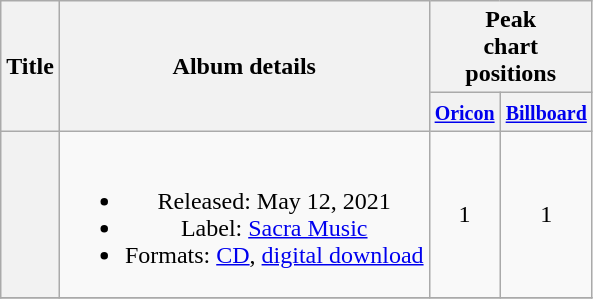<table class="wikitable plainrowheaders" style="text-align:center;">
<tr>
<th scope="col" rowspan="2">Title</th>
<th scope="col" rowspan="2">Album details</th>
<th scope="col" colspan="2">Peak <br> chart <br> positions</th>
</tr>
<tr>
<th scope="col" colspan="1"><small><a href='#'>Oricon</a></small></th>
<th scope="col" colspan="1"><small><a href='#'>Billboard</a></small></th>
</tr>
<tr>
<th scope="row"></th>
<td><br><ul><li>Released: May 12, 2021</li><li>Label: <a href='#'>Sacra Music</a></li><li>Formats: <a href='#'>CD</a>, <a href='#'>digital download</a></li></ul></td>
<td>1</td>
<td>1</td>
</tr>
<tr>
</tr>
</table>
